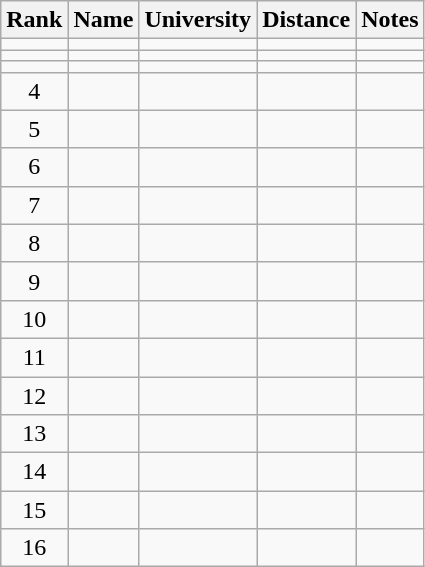<table class="wikitable sortable" style="text-align:center">
<tr>
<th>Rank</th>
<th>Name</th>
<th>University</th>
<th>Distance</th>
<th>Notes</th>
</tr>
<tr>
<td></td>
<td align=left></td>
<td align=left></td>
<td></td>
<td></td>
</tr>
<tr>
<td></td>
<td align=left></td>
<td align=left></td>
<td></td>
<td></td>
</tr>
<tr>
<td></td>
<td align=left></td>
<td align=left></td>
<td></td>
<td></td>
</tr>
<tr>
<td>4</td>
<td align=left></td>
<td align=left></td>
<td></td>
<td></td>
</tr>
<tr>
<td>5</td>
<td align=left></td>
<td align=left></td>
<td></td>
<td></td>
</tr>
<tr>
<td>6</td>
<td align=left></td>
<td align=left></td>
<td></td>
<td></td>
</tr>
<tr>
<td>7</td>
<td align=left></td>
<td align=left></td>
<td></td>
<td></td>
</tr>
<tr>
<td>8</td>
<td align=left></td>
<td align=left></td>
<td></td>
<td></td>
</tr>
<tr>
<td>9</td>
<td align=left></td>
<td align=left></td>
<td></td>
<td></td>
</tr>
<tr>
<td>10</td>
<td align=left></td>
<td align=left></td>
<td></td>
<td></td>
</tr>
<tr>
<td>11</td>
<td align=left></td>
<td align=left></td>
<td></td>
<td></td>
</tr>
<tr>
<td>12</td>
<td align=left></td>
<td align=left></td>
<td></td>
<td></td>
</tr>
<tr>
<td>13</td>
<td align=left></td>
<td align=left></td>
<td></td>
<td></td>
</tr>
<tr>
<td>14</td>
<td align=left></td>
<td align=left></td>
<td></td>
<td></td>
</tr>
<tr>
<td>15</td>
<td align=left></td>
<td align=left></td>
<td></td>
<td></td>
</tr>
<tr>
<td>16</td>
<td align=left></td>
<td align=left></td>
<td></td>
<td></td>
</tr>
</table>
